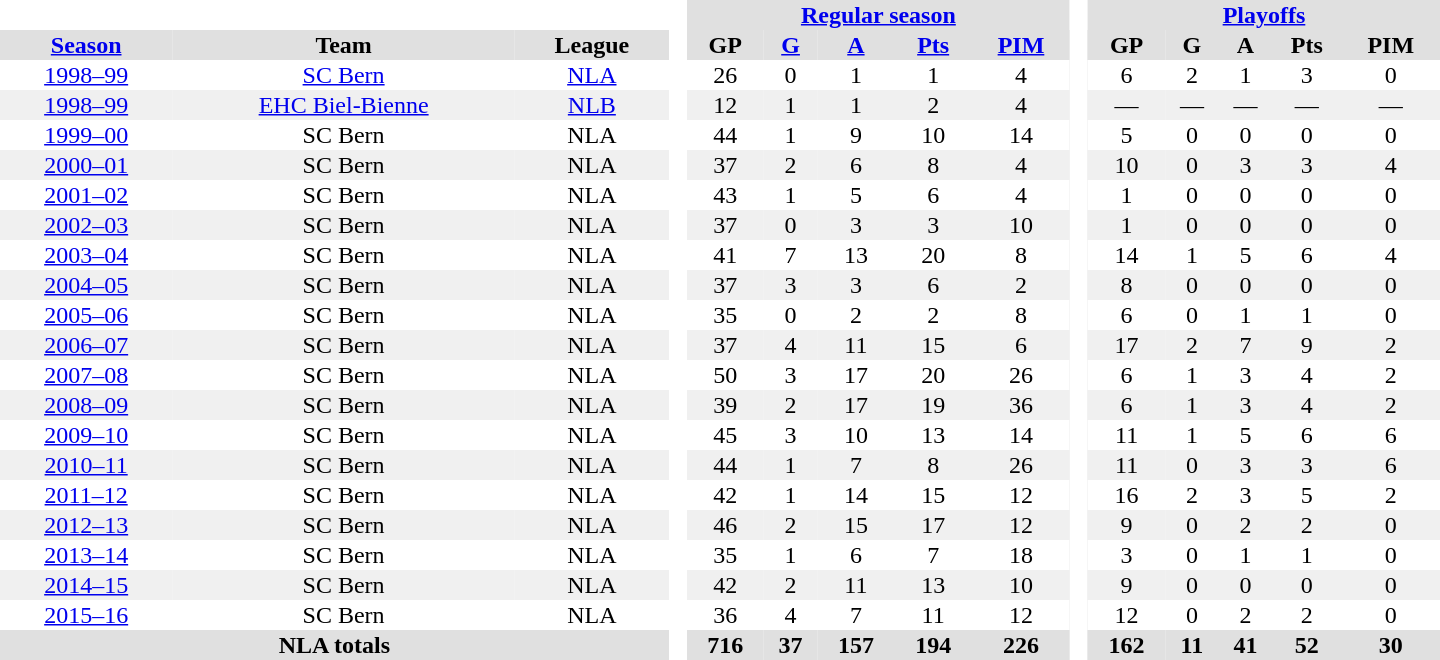<table border="0" cellpadding="1" cellspacing="0" style="text-align:center; width:60em">
<tr bgcolor="#e0e0e0">
<th colspan="3" bgcolor="#ffffff"> </th>
<th rowspan="99" bgcolor="#ffffff"> </th>
<th colspan="5"><a href='#'>Regular season</a></th>
<th rowspan="99" bgcolor="#ffffff"> </th>
<th colspan="5"><a href='#'>Playoffs</a></th>
</tr>
<tr bgcolor="#e0e0e0">
<th><a href='#'>Season</a></th>
<th>Team</th>
<th>League</th>
<th>GP</th>
<th><a href='#'>G</a></th>
<th><a href='#'>A</a></th>
<th><a href='#'>Pts</a></th>
<th><a href='#'>PIM</a></th>
<th>GP</th>
<th>G</th>
<th>A</th>
<th>Pts</th>
<th>PIM</th>
</tr>
<tr>
<td><a href='#'>1998–99</a></td>
<td><a href='#'>SC Bern</a></td>
<td><a href='#'>NLA</a></td>
<td>26</td>
<td>0</td>
<td>1</td>
<td>1</td>
<td>4</td>
<td>6</td>
<td>2</td>
<td>1</td>
<td>3</td>
<td>0</td>
</tr>
<tr bgcolor="#f0f0f0">
<td><a href='#'>1998–99</a></td>
<td><a href='#'>EHC Biel-Bienne</a></td>
<td><a href='#'>NLB</a></td>
<td>12</td>
<td>1</td>
<td>1</td>
<td>2</td>
<td>4</td>
<td>—</td>
<td>—</td>
<td>—</td>
<td>—</td>
<td>—</td>
</tr>
<tr>
<td><a href='#'>1999–00</a></td>
<td>SC Bern</td>
<td>NLA</td>
<td>44</td>
<td>1</td>
<td>9</td>
<td>10</td>
<td>14</td>
<td>5</td>
<td>0</td>
<td>0</td>
<td>0</td>
<td>0</td>
</tr>
<tr bgcolor="#f0f0f0">
<td><a href='#'>2000–01</a></td>
<td>SC Bern</td>
<td>NLA</td>
<td>37</td>
<td>2</td>
<td>6</td>
<td>8</td>
<td>4</td>
<td>10</td>
<td>0</td>
<td>3</td>
<td>3</td>
<td>4</td>
</tr>
<tr>
<td><a href='#'>2001–02</a></td>
<td>SC Bern</td>
<td>NLA</td>
<td>43</td>
<td>1</td>
<td>5</td>
<td>6</td>
<td>4</td>
<td>1</td>
<td>0</td>
<td>0</td>
<td>0</td>
<td>0</td>
</tr>
<tr bgcolor="#f0f0f0">
<td><a href='#'>2002–03</a></td>
<td>SC Bern</td>
<td>NLA</td>
<td>37</td>
<td>0</td>
<td>3</td>
<td>3</td>
<td>10</td>
<td>1</td>
<td>0</td>
<td>0</td>
<td>0</td>
<td>0</td>
</tr>
<tr>
<td><a href='#'>2003–04</a></td>
<td>SC Bern</td>
<td>NLA</td>
<td>41</td>
<td>7</td>
<td>13</td>
<td>20</td>
<td>8</td>
<td>14</td>
<td>1</td>
<td>5</td>
<td>6</td>
<td>4</td>
</tr>
<tr bgcolor="#f0f0f0">
<td><a href='#'>2004–05</a></td>
<td>SC Bern</td>
<td>NLA</td>
<td>37</td>
<td>3</td>
<td>3</td>
<td>6</td>
<td>2</td>
<td>8</td>
<td>0</td>
<td>0</td>
<td>0</td>
<td>0</td>
</tr>
<tr>
<td><a href='#'>2005–06</a></td>
<td>SC Bern</td>
<td>NLA</td>
<td>35</td>
<td>0</td>
<td>2</td>
<td>2</td>
<td>8</td>
<td>6</td>
<td>0</td>
<td>1</td>
<td>1</td>
<td>0</td>
</tr>
<tr bgcolor="#f0f0f0">
<td><a href='#'>2006–07</a></td>
<td>SC Bern</td>
<td>NLA</td>
<td>37</td>
<td>4</td>
<td>11</td>
<td>15</td>
<td>6</td>
<td>17</td>
<td>2</td>
<td>7</td>
<td>9</td>
<td>2</td>
</tr>
<tr>
<td><a href='#'>2007–08</a></td>
<td>SC Bern</td>
<td>NLA</td>
<td>50</td>
<td>3</td>
<td>17</td>
<td>20</td>
<td>26</td>
<td>6</td>
<td>1</td>
<td>3</td>
<td>4</td>
<td>2</td>
</tr>
<tr bgcolor="#f0f0f0">
<td><a href='#'>2008–09</a></td>
<td>SC Bern</td>
<td>NLA</td>
<td>39</td>
<td>2</td>
<td>17</td>
<td>19</td>
<td>36</td>
<td>6</td>
<td>1</td>
<td>3</td>
<td>4</td>
<td>2</td>
</tr>
<tr>
<td><a href='#'>2009–10</a></td>
<td>SC Bern</td>
<td>NLA</td>
<td>45</td>
<td>3</td>
<td>10</td>
<td>13</td>
<td>14</td>
<td>11</td>
<td>1</td>
<td>5</td>
<td>6</td>
<td>6</td>
</tr>
<tr bgcolor="#f0f0f0">
<td><a href='#'>2010–11</a></td>
<td>SC Bern</td>
<td>NLA</td>
<td>44</td>
<td>1</td>
<td>7</td>
<td>8</td>
<td>26</td>
<td>11</td>
<td>0</td>
<td>3</td>
<td>3</td>
<td>6</td>
</tr>
<tr>
<td><a href='#'>2011–12</a></td>
<td>SC Bern</td>
<td>NLA</td>
<td>42</td>
<td>1</td>
<td>14</td>
<td>15</td>
<td>12</td>
<td>16</td>
<td>2</td>
<td>3</td>
<td>5</td>
<td>2</td>
</tr>
<tr bgcolor="#f0f0f0">
<td><a href='#'>2012–13</a></td>
<td>SC Bern</td>
<td>NLA</td>
<td>46</td>
<td>2</td>
<td>15</td>
<td>17</td>
<td>12</td>
<td>9</td>
<td>0</td>
<td>2</td>
<td>2</td>
<td>0</td>
</tr>
<tr>
<td><a href='#'>2013–14</a></td>
<td>SC Bern</td>
<td>NLA</td>
<td>35</td>
<td>1</td>
<td>6</td>
<td>7</td>
<td>18</td>
<td>3</td>
<td>0</td>
<td>1</td>
<td>1</td>
<td>0</td>
</tr>
<tr bgcolor="#f0f0f0">
<td><a href='#'>2014–15</a></td>
<td>SC Bern</td>
<td>NLA</td>
<td>42</td>
<td>2</td>
<td>11</td>
<td>13</td>
<td>10</td>
<td>9</td>
<td>0</td>
<td>0</td>
<td>0</td>
<td>0</td>
</tr>
<tr>
<td><a href='#'>2015–16</a></td>
<td>SC Bern</td>
<td>NLA</td>
<td>36</td>
<td>4</td>
<td>7</td>
<td>11</td>
<td>12</td>
<td>12</td>
<td>0</td>
<td>2</td>
<td>2</td>
<td>0</td>
</tr>
<tr>
</tr>
<tr ALIGN="center" bgcolor="#e0e0e0">
<th colspan="3">NLA totals</th>
<th ALIGN="center">716</th>
<th ALIGN="center">37</th>
<th ALIGN="center">157</th>
<th ALIGN="center">194</th>
<th ALIGN="center">226</th>
<th ALIGN="center">162</th>
<th ALIGN="center">11</th>
<th ALIGN="center">41</th>
<th ALIGN="center">52</th>
<th ALIGN="center">30</th>
</tr>
</table>
